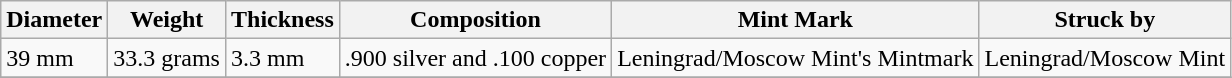<table class="wikitable">
<tr>
<th>Diameter</th>
<th>Weight</th>
<th>Thickness</th>
<th>Composition</th>
<th>Mint Mark</th>
<th>Struck by</th>
</tr>
<tr>
<td>39 mm</td>
<td>33.3 grams</td>
<td>3.3 mm</td>
<td>.900 silver and .100 copper</td>
<td>Leningrad/Moscow Mint's Mintmark</td>
<td>Leningrad/Moscow Mint</td>
</tr>
<tr>
</tr>
</table>
